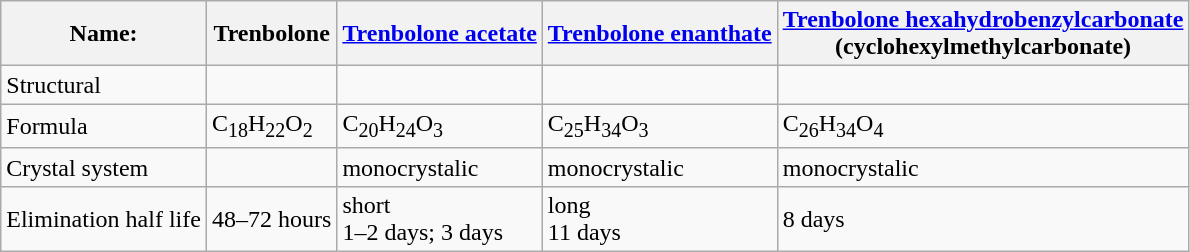<table class="wikitable">
<tr>
<th>Name:</th>
<th>Trenbolone</th>
<th><a href='#'>Trenbolone acetate</a></th>
<th><a href='#'>Trenbolone enanthate</a></th>
<th><a href='#'>Trenbolone hexahydrobenzylcarbonate</a><br>(cyclohexylmethylcarbonate)</th>
</tr>
<tr>
<td>Structural</td>
<td></td>
<td></td>
<td></td>
<td></td>
</tr>
<tr>
<td>Formula</td>
<td>C<sub>18</sub>H<sub>22</sub>O<sub>2</sub></td>
<td>C<sub>20</sub>H<sub>24</sub>O<sub>3</sub></td>
<td>C<sub>25</sub>H<sub>34</sub>O<sub>3</sub></td>
<td>C<sub>26</sub>H<sub>34</sub>O<sub>4</sub></td>
</tr>
<tr>
<td>Crystal system</td>
<td></td>
<td>monocrystalic</td>
<td>monocrystalic</td>
<td>monocrystalic</td>
</tr>
<tr>
<td>Elimination half life</td>
<td>48–72 hours</td>
<td>short<br>1–2 days; 3 days</td>
<td>long<br>11 days</td>
<td>8 days</td>
</tr>
</table>
